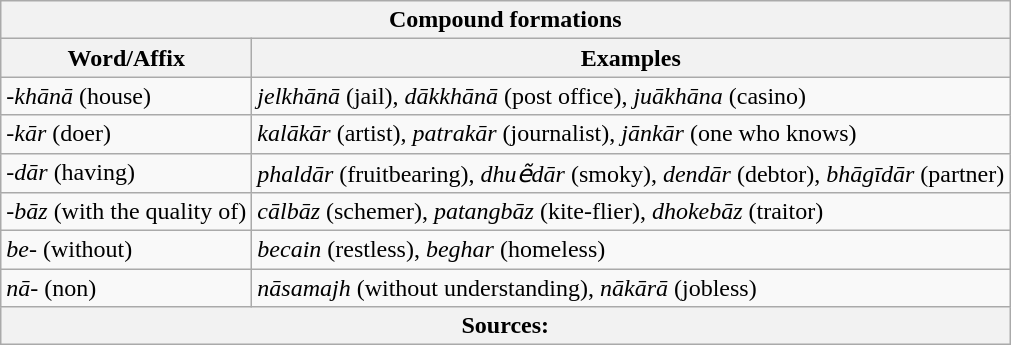<table class="wikitable">
<tr>
<th colspan="2">Compound formations</th>
</tr>
<tr>
<th>Word/Affix</th>
<th>Examples</th>
</tr>
<tr>
<td><em>-khānā</em> (house)</td>
<td><em>jelkhānā</em> (jail), <em>dākkhānā</em> (post office), <em>juākhāna</em> (casino)</td>
</tr>
<tr>
<td><em>-kār</em> (doer)</td>
<td><em>kalākār</em> (artist), <em>patrakār</em> (journalist), <em>jānkār</em> (one who knows)</td>
</tr>
<tr>
<td><em>-dār</em> (having)</td>
<td><em>phaldār</em> (fruitbearing), <em>dhuẽdār</em> (smoky), <em>dendār</em> (debtor), <em>bhāgīdār</em> (partner)</td>
</tr>
<tr>
<td><em>-bāz</em> (with the quality of)</td>
<td><em>cālbāz</em> (schemer), <em>patangbāz</em> (kite-flier), <em>dhokebāz</em> (traitor)</td>
</tr>
<tr>
<td><em>be-</em> (without)</td>
<td><em>becain</em> (restless), <em>beghar</em> (homeless)</td>
</tr>
<tr>
<td><em>nā-</em> (non)</td>
<td><em>nāsamajh</em> (without understanding), <em>nākārā</em> (jobless)</td>
</tr>
<tr>
<th colspan="2"><strong>Sources:</strong></th>
</tr>
</table>
